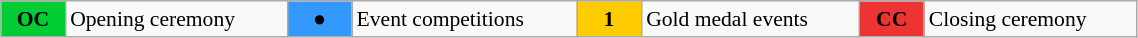<table class=wikitable style="margin:0.5em auto; font-size:90%;position:relative;width:60%;">
<tr>
<td style="width:2.5em; background-color:#0c3; text-align:center;"><strong>OC</strong></td>
<td>Opening ceremony</td>
<td style="width:2.5em; background-color:#3399ff;text-align:center;">●</td>
<td>Event competitions</td>
<td style="width:2.5em; background-color:#ffcc00;text-align:center;"><strong>1</strong></td>
<td>Gold medal events</td>
<td style="width:2.5em; background-color:#e33; text-align:center;"><strong>CC</strong></td>
<td>Closing ceremony</td>
</tr>
</table>
